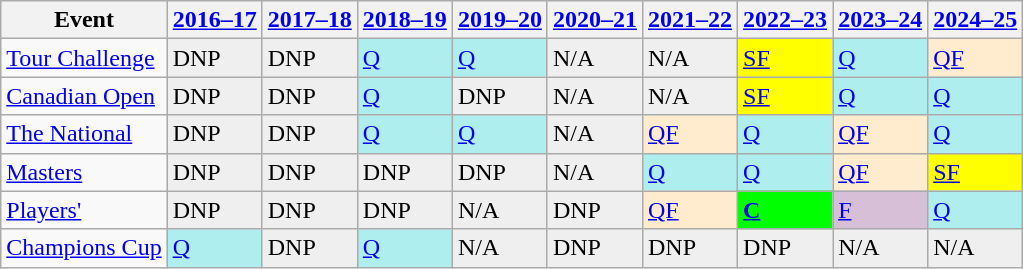<table class="wikitable" border="1">
<tr>
<th>Event</th>
<th><a href='#'>2016–17</a></th>
<th><a href='#'>2017–18</a></th>
<th><a href='#'>2018–19</a></th>
<th><a href='#'>2019–20</a></th>
<th><a href='#'>2020–21</a></th>
<th><a href='#'>2021–22</a></th>
<th><a href='#'>2022–23</a></th>
<th><a href='#'>2023–24</a></th>
<th><a href='#'>2024–25</a></th>
</tr>
<tr>
<td><a href='#'>Tour Challenge</a></td>
<td style="background:#EFEFEF;">DNP</td>
<td style="background:#EFEFEF;">DNP</td>
<td style="background:#afeeee;"><a href='#'>Q</a></td>
<td style="background:#afeeee;"><a href='#'>Q</a></td>
<td style="background:#EFEFEF;">N/A</td>
<td style="background:#EFEFEF;">N/A</td>
<td style="background:yellow;"><a href='#'>SF</a></td>
<td style="background:#afeeee;"><a href='#'>Q</a></td>
<td style="background:#ffebcd;"><a href='#'>QF</a></td>
</tr>
<tr>
<td><a href='#'>Canadian Open</a></td>
<td style="background:#EFEFEF;">DNP</td>
<td style="background:#EFEFEF;">DNP</td>
<td style="background:#afeeee;"><a href='#'>Q</a></td>
<td style="background:#EFEFEF;">DNP</td>
<td style="background:#EFEFEF;">N/A</td>
<td style="background:#EFEFEF;">N/A</td>
<td style="background:yellow;"><a href='#'>SF</a></td>
<td style="background:#afeeee;"><a href='#'>Q</a></td>
<td style="background:#afeeee;"><a href='#'>Q</a></td>
</tr>
<tr>
<td><a href='#'>The National</a></td>
<td style="background:#EFEFEF;">DNP</td>
<td style="background:#EFEFEF;">DNP</td>
<td style="background:#afeeee;"><a href='#'>Q</a></td>
<td style="background:#afeeee;"><a href='#'>Q</a></td>
<td style="background:#EFEFEF;">N/A</td>
<td style="background:#ffebcd;"><a href='#'>QF</a></td>
<td style="background:#afeeee;"><a href='#'>Q</a></td>
<td style="background:#ffebcd;"><a href='#'>QF</a></td>
<td style="background:#afeeee;"><a href='#'>Q</a></td>
</tr>
<tr>
<td><a href='#'>Masters</a></td>
<td style="background:#EFEFEF;">DNP</td>
<td style="background:#EFEFEF;">DNP</td>
<td style="background:#EFEFEF;">DNP</td>
<td style="background:#EFEFEF;">DNP</td>
<td style="background:#EFEFEF;">N/A</td>
<td style="background:#afeeee;"><a href='#'>Q</a></td>
<td style="background:#afeeee;"><a href='#'>Q</a></td>
<td style="background:#ffebcd;"><a href='#'>QF</a></td>
<td style="background:yellow;"><a href='#'>SF</a></td>
</tr>
<tr>
<td><a href='#'>Players'</a></td>
<td style="background:#EFEFEF;">DNP</td>
<td style="background:#EFEFEF;">DNP</td>
<td style="background:#EFEFEF;">DNP</td>
<td style="background:#EFEFEF;">N/A</td>
<td style="background:#EFEFEF;">DNP</td>
<td style="background:#ffebcd;"><a href='#'>QF</a></td>
<td style="background:#0f0;"><strong><a href='#'>C</a></strong></td>
<td style="background:thistle;"><a href='#'>F</a></td>
<td style="background:#afeeee;"><a href='#'>Q</a></td>
</tr>
<tr>
<td><a href='#'>Champions Cup</a></td>
<td style="background:#afeeee;"><a href='#'>Q</a></td>
<td style="background:#EFEFEF;">DNP</td>
<td style="background:#afeeee;"><a href='#'>Q</a></td>
<td style="background:#EFEFEF;">N/A</td>
<td style="background:#EFEFEF;">DNP</td>
<td style="background:#EFEFEF;">DNP</td>
<td style="background:#EFEFEF;">DNP</td>
<td style="background:#EFEFEF;">N/A</td>
<td style="background:#EFEFEF;">N/A</td>
</tr>
</table>
